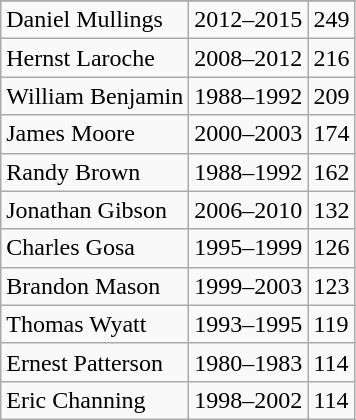<table class="wikitable">
<tr>
</tr>
<tr>
<td>Daniel Mullings</td>
<td>2012–2015</td>
<td>249</td>
</tr>
<tr>
<td>Hernst Laroche</td>
<td>2008–2012</td>
<td>216</td>
</tr>
<tr>
<td>William Benjamin</td>
<td>1988–1992</td>
<td>209</td>
</tr>
<tr>
<td>James Moore</td>
<td>2000–2003</td>
<td>174</td>
</tr>
<tr>
<td>Randy Brown</td>
<td>1988–1992</td>
<td>162</td>
</tr>
<tr>
<td>Jonathan Gibson</td>
<td>2006–2010</td>
<td>132</td>
</tr>
<tr>
<td>Charles Gosa</td>
<td>1995–1999</td>
<td>126</td>
</tr>
<tr>
<td>Brandon Mason</td>
<td>1999–2003</td>
<td>123</td>
</tr>
<tr>
<td>Thomas Wyatt</td>
<td>1993–1995</td>
<td>119</td>
</tr>
<tr>
<td>Ernest Patterson</td>
<td>1980–1983</td>
<td>114</td>
</tr>
<tr>
<td>Eric Channing</td>
<td>1998–2002</td>
<td>114</td>
</tr>
</table>
